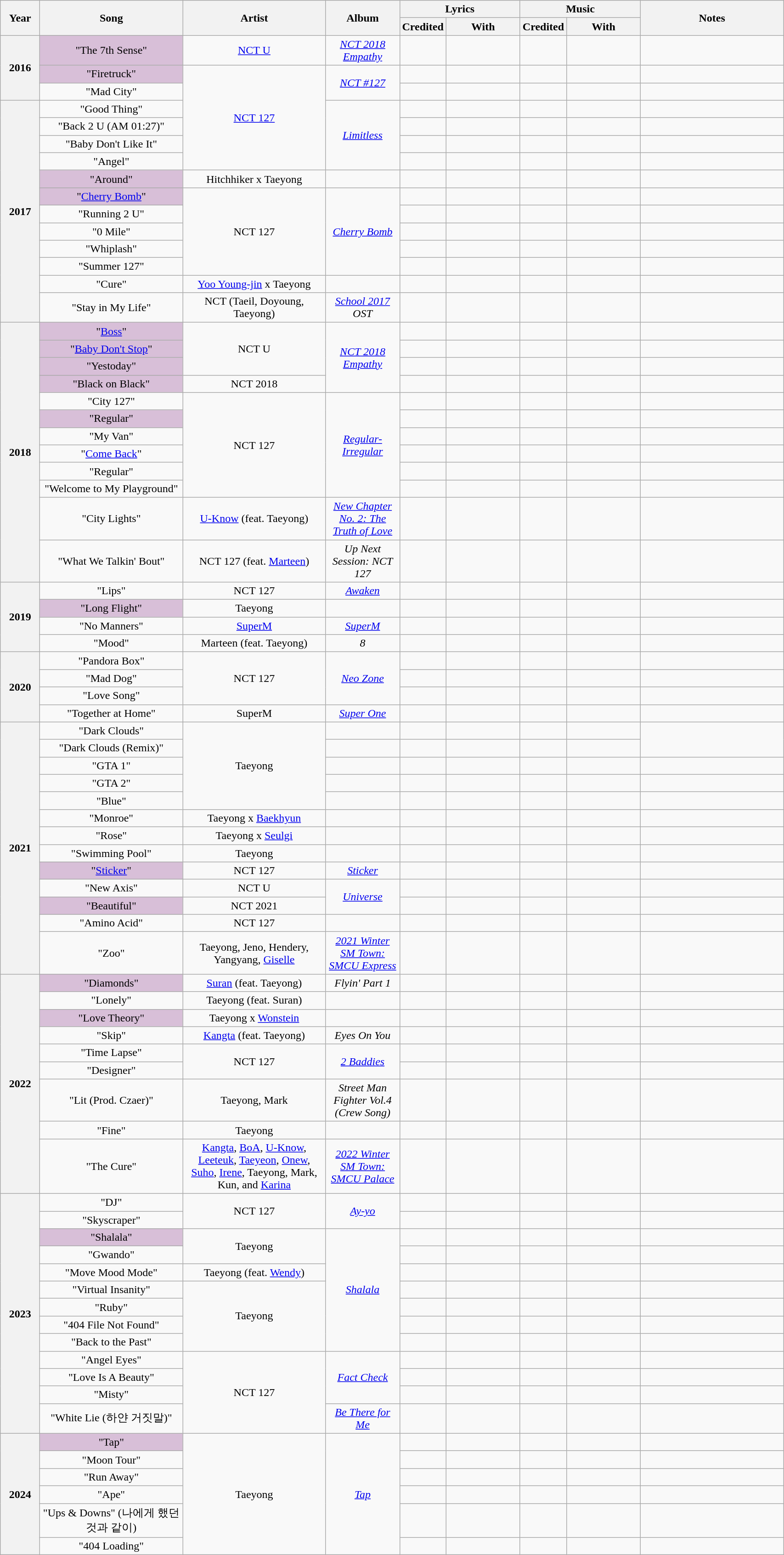<table class="wikitable plainrowheaders sortable" style="text-align:center">
<tr>
<th rowspan="2" width=50px>Year</th>
<th rowspan="2" width=200px>Song</th>
<th rowspan="2" width=200px>Artist</th>
<th rowspan="2" width=100px>Album</th>
<th colspan="2">Lyrics</th>
<th colspan="2">Music</th>
<th rowspan="2" width=200px class="unsortable">Notes</th>
</tr>
<tr>
<th width=50px>Credited</th>
<th width=100px class="unsortable">With</th>
<th width=50px>Credited</th>
<th width=100px class="unsortable">With</th>
</tr>
<tr>
<th scope="row" rowspan="3">2016</th>
<td style="background-color:#D8BFD8">"The 7th Sense" </td>
<td><a href='#'>NCT U</a></td>
<td><em><a href='#'>NCT 2018 Empathy</a></em></td>
<td></td>
<td></td>
<td></td>
<td></td>
<td></td>
</tr>
<tr>
<td style="background-color:#D8BFD8">"Firetruck" </td>
<td rowspan="6"><a href='#'>NCT 127</a></td>
<td rowspan="2"><a href='#'><em>NCT #127</em></a></td>
<td></td>
<td></td>
<td></td>
<td></td>
<td></td>
</tr>
<tr>
<td>"Mad City"</td>
<td></td>
<td></td>
<td></td>
<td></td>
<td></td>
</tr>
<tr>
<th scope="row" rowspan="12">2017</th>
<td>"Good Thing"</td>
<td rowspan="4"><a href='#'><em>Limitless</em></a></td>
<td></td>
<td></td>
<td></td>
<td></td>
<td></td>
</tr>
<tr>
<td>"Back 2 U (AM 01:27)"</td>
<td></td>
<td></td>
<td></td>
<td></td>
<td></td>
</tr>
<tr>
<td>"Baby Don't Like It"</td>
<td></td>
<td></td>
<td></td>
<td></td>
<td></td>
</tr>
<tr>
<td>"Angel"</td>
<td></td>
<td></td>
<td></td>
<td></td>
<td></td>
</tr>
<tr>
<td style="background-color:#D8BFD8">"Around" </td>
<td>Hitchhiker x Taeyong</td>
<td></td>
<td></td>
<td></td>
<td></td>
<td></td>
<td></td>
</tr>
<tr>
<td style="background-color:#D8BFD8">"<a href='#'>Cherry Bomb</a>" </td>
<td rowspan="5">NCT 127</td>
<td rowspan="5"><em><a href='#'>Cherry Bomb</a></em></td>
<td></td>
<td></td>
<td></td>
<td></td>
<td></td>
</tr>
<tr>
<td>"Running 2 U"</td>
<td></td>
<td></td>
<td></td>
<td></td>
<td></td>
</tr>
<tr>
<td>"0 Mile"</td>
<td></td>
<td></td>
<td></td>
<td></td>
<td></td>
</tr>
<tr>
<td>"Whiplash"</td>
<td></td>
<td></td>
<td></td>
<td></td>
<td></td>
</tr>
<tr>
<td>"Summer 127"</td>
<td></td>
<td></td>
<td></td>
<td></td>
<td></td>
</tr>
<tr>
<td>"Cure"</td>
<td><a href='#'>Yoo Young-jin</a> x Taeyong</td>
<td></td>
<td></td>
<td></td>
<td></td>
<td></td>
<td></td>
</tr>
<tr>
<td>"Stay in My Life"</td>
<td>NCT (Taeil, Doyoung, Taeyong)</td>
<td><em><a href='#'>School 2017</a> OST</em></td>
<td></td>
<td></td>
<td></td>
<td></td>
<td></td>
</tr>
<tr>
<th scope="row" rowspan="12">2018</th>
<td style="background-color:#D8BFD8">"<a href='#'>Boss</a>" </td>
<td rowspan="3">NCT U</td>
<td rowspan="4"><em><a href='#'>NCT 2018 Empathy</a></em></td>
<td></td>
<td></td>
<td></td>
<td></td>
<td></td>
</tr>
<tr>
<td style="background-color:#D8BFD8">"<a href='#'>Baby Don't Stop</a>" </td>
<td></td>
<td></td>
<td></td>
<td></td>
<td></td>
</tr>
<tr>
<td style="background-color:#D8BFD8">"Yestoday" </td>
<td></td>
<td></td>
<td></td>
<td></td>
<td></td>
</tr>
<tr>
<td style="background-color:#D8BFD8">"Black on Black" </td>
<td>NCT 2018</td>
<td></td>
<td></td>
<td></td>
<td></td>
<td></td>
</tr>
<tr>
<td>"City 127"</td>
<td rowspan="6">NCT 127</td>
<td rowspan="6"><em><a href='#'>Regular-Irregular</a></em></td>
<td></td>
<td></td>
<td></td>
<td></td>
<td></td>
</tr>
<tr>
<td style="background-color:#D8BFD8">"Regular" </td>
<td></td>
<td></td>
<td></td>
<td></td>
<td></td>
</tr>
<tr>
<td>"My Van"</td>
<td></td>
<td></td>
<td></td>
<td></td>
<td></td>
</tr>
<tr>
<td>"<a href='#'>Come Back</a>"</td>
<td></td>
<td></td>
<td></td>
<td></td>
<td></td>
</tr>
<tr>
<td>"Regular" </td>
<td></td>
<td></td>
<td></td>
<td></td>
<td></td>
</tr>
<tr>
<td>"Welcome to My Playground"</td>
<td></td>
<td></td>
<td></td>
<td></td>
<td></td>
</tr>
<tr>
<td>"City Lights"</td>
<td><a href='#'>U-Know</a> (feat. Taeyong)</td>
<td><em><a href='#'>New Chapter No. 2: The Truth of Love</a></em></td>
<td></td>
<td></td>
<td></td>
<td></td>
<td></td>
</tr>
<tr>
<td>"What We Talkin' Bout"</td>
<td>NCT 127 (feat. <a href='#'>Marteen</a>)</td>
<td><em>Up Next Session: NCT 127</em></td>
<td></td>
<td></td>
<td></td>
<td></td>
<td></td>
</tr>
<tr>
<th scope="row" rowspan="4">2019</th>
<td>"Lips"</td>
<td>NCT 127</td>
<td><em><a href='#'>Awaken</a></em></td>
<td></td>
<td></td>
<td></td>
<td></td>
<td></td>
</tr>
<tr>
<td style="background-color:#D8BFD8">"Long Flight" </td>
<td>Taeyong</td>
<td></td>
<td></td>
<td></td>
<td></td>
<td></td>
<td></td>
</tr>
<tr>
<td>"No Manners"</td>
<td><a href='#'>SuperM</a></td>
<td><em><a href='#'>SuperM</a></em></td>
<td></td>
<td></td>
<td></td>
<td></td>
<td></td>
</tr>
<tr>
<td>"Mood"</td>
<td>Marteen (feat. Taeyong)</td>
<td><em>8</em></td>
<td></td>
<td></td>
<td></td>
<td></td>
<td></td>
</tr>
<tr>
<th scope="row" rowspan="4">2020</th>
<td>"Pandora Box"</td>
<td rowspan="3">NCT 127</td>
<td rowspan="3"><em><a href='#'>Neo Zone</a></em></td>
<td></td>
<td></td>
<td></td>
<td></td>
<td></td>
</tr>
<tr>
<td>"Mad Dog"</td>
<td></td>
<td></td>
<td></td>
<td></td>
<td></td>
</tr>
<tr>
<td>"Love Song"</td>
<td></td>
<td></td>
<td></td>
<td></td>
<td></td>
</tr>
<tr>
<td>"Together at Home"</td>
<td>SuperM</td>
<td><em><a href='#'>Super One</a></em></td>
<td></td>
<td></td>
<td></td>
<td></td>
<td></td>
</tr>
<tr>
<th scope="row" rowspan="13">2021</th>
<td>"Dark Clouds"</td>
<td rowspan="5">Taeyong</td>
<td></td>
<td></td>
<td></td>
<td></td>
<td></td>
<td rowspan="2"></td>
</tr>
<tr>
<td>"Dark Clouds (Remix)"</td>
<td></td>
<td></td>
<td></td>
<td></td>
<td></td>
</tr>
<tr>
<td>"GTA 1"</td>
<td></td>
<td></td>
<td></td>
<td></td>
<td></td>
<td></td>
</tr>
<tr>
<td>"GTA 2"</td>
<td></td>
<td></td>
<td></td>
<td></td>
<td></td>
<td></td>
</tr>
<tr>
<td>"Blue"</td>
<td></td>
<td></td>
<td></td>
<td></td>
<td></td>
<td></td>
</tr>
<tr>
<td>"Monroe"</td>
<td>Taeyong x <a href='#'>Baekhyun</a></td>
<td></td>
<td></td>
<td></td>
<td></td>
<td></td>
<td></td>
</tr>
<tr>
<td>"Rose"</td>
<td>Taeyong x <a href='#'>Seulgi</a></td>
<td></td>
<td></td>
<td></td>
<td></td>
<td></td>
<td></td>
</tr>
<tr>
<td>"Swimming Pool"</td>
<td>Taeyong</td>
<td></td>
<td></td>
<td></td>
<td></td>
<td></td>
<td></td>
</tr>
<tr>
<td style="background-color:#D8BFD8">"<a href='#'>Sticker</a>" </td>
<td>NCT 127</td>
<td><em><a href='#'>Sticker</a></em></td>
<td></td>
<td></td>
<td></td>
<td></td>
<td></td>
</tr>
<tr>
<td>"New Axis"</td>
<td>NCT U</td>
<td rowspan="2"><em><a href='#'>Universe</a></em></td>
<td></td>
<td></td>
<td></td>
<td></td>
<td></td>
</tr>
<tr>
<td style="background-color:#D8BFD8">"Beautiful" </td>
<td>NCT 2021</td>
<td></td>
<td></td>
<td></td>
<td></td>
<td></td>
</tr>
<tr>
<td>"Amino Acid"</td>
<td>NCT 127</td>
<td></td>
<td></td>
<td></td>
<td></td>
<td></td>
<td></td>
</tr>
<tr>
<td>"Zoo"</td>
<td>Taeyong, Jeno, Hendery, Yangyang, <a href='#'>Giselle</a></td>
<td><em><a href='#'>2021 Winter SM Town: SMCU Express</a></em></td>
<td></td>
<td></td>
<td></td>
<td></td>
<td></td>
</tr>
<tr>
<th scope="row" rowspan="9">2022</th>
<td style="background-color:#D8BFD8">"Diamonds" </td>
<td><a href='#'>Suran</a> (feat. Taeyong)</td>
<td><em>Flyin' Part 1</em></td>
<td></td>
<td></td>
<td></td>
<td></td>
<td></td>
</tr>
<tr>
<td>"Lonely"</td>
<td>Taeyong (feat. Suran)</td>
<td></td>
<td></td>
<td></td>
<td></td>
<td></td>
<td></td>
</tr>
<tr>
<td style="background-color:#D8BFD8">"Love Theory" </td>
<td>Taeyong x <a href='#'>Wonstein</a></td>
<td></td>
<td></td>
<td></td>
<td></td>
<td></td>
<td></td>
</tr>
<tr>
<td>"Skip"</td>
<td><a href='#'>Kangta</a> (feat. Taeyong)</td>
<td><em>Eyes On You</em></td>
<td></td>
<td></td>
<td></td>
<td></td>
<td></td>
</tr>
<tr>
<td>"Time Lapse"</td>
<td rowspan="2">NCT 127</td>
<td rowspan="2"><em><a href='#'>2 Baddies</a></em></td>
<td></td>
<td></td>
<td></td>
<td></td>
<td></td>
</tr>
<tr>
<td>"Designer"</td>
<td></td>
<td></td>
<td></td>
<td></td>
<td></td>
</tr>
<tr>
<td>"Lit (Prod. Czaer)"</td>
<td>Taeyong, Mark</td>
<td><em>Street Man Fighter Vol.4 (Crew Song)</em></td>
<td></td>
<td></td>
<td></td>
<td></td>
<td></td>
</tr>
<tr>
<td>"Fine"</td>
<td>Taeyong</td>
<td></td>
<td></td>
<td></td>
<td></td>
<td></td>
<td></td>
</tr>
<tr>
<td>"The Cure"</td>
<td><a href='#'>Kangta</a>, <a href='#'>BoA</a>, <a href='#'>U-Know</a>, <a href='#'>Leeteuk</a>, <a href='#'>Taeyeon</a>, <a href='#'>Onew</a>, <a href='#'>Suho</a>, <a href='#'>Irene</a>, Taeyong, Mark, Kun, and <a href='#'>Karina</a></td>
<td><em><a href='#'>2022 Winter SM Town: SMCU Palace</a></em></td>
<td></td>
<td></td>
<td></td>
<td></td>
<td></td>
</tr>
<tr>
<th scope="row" rowspan="13">2023</th>
<td>"DJ"</td>
<td rowspan="2">NCT 127</td>
<td rowspan="2"><em><a href='#'>Ay-yo</a></em></td>
<td></td>
<td></td>
<td></td>
<td></td>
<td></td>
</tr>
<tr>
<td>"Skyscraper"</td>
<td></td>
<td></td>
<td></td>
<td></td>
<td></td>
</tr>
<tr>
<td style="background-color:#D8BFD8">"Shalala" </td>
<td rowspan="2">Taeyong</td>
<td rowspan="7"><em><a href='#'>Shalala</a></em></td>
<td></td>
<td></td>
<td></td>
<td></td>
<td></td>
</tr>
<tr>
<td>"Gwando"</td>
<td></td>
<td></td>
<td></td>
<td></td>
<td></td>
</tr>
<tr>
<td>"Move Mood Mode"</td>
<td>Taeyong (feat. <a href='#'>Wendy</a>)</td>
<td></td>
<td></td>
<td></td>
<td></td>
<td></td>
</tr>
<tr>
<td>"Virtual Insanity"</td>
<td rowspan="4">Taeyong</td>
<td></td>
<td></td>
<td></td>
<td></td>
<td></td>
</tr>
<tr>
<td>"Ruby"</td>
<td></td>
<td></td>
<td></td>
<td></td>
<td></td>
</tr>
<tr>
<td>"404 File Not Found"</td>
<td></td>
<td></td>
<td></td>
<td></td>
<td></td>
</tr>
<tr>
<td>"Back to the Past"</td>
<td></td>
<td></td>
<td></td>
<td></td>
<td></td>
</tr>
<tr>
<td>"Angel Eyes"</td>
<td rowspan="4">NCT 127</td>
<td rowspan="3"><em><a href='#'>Fact Check</a></em></td>
<td></td>
<td></td>
<td></td>
<td></td>
<td></td>
</tr>
<tr>
<td>"Love Is A Beauty"</td>
<td></td>
<td></td>
<td></td>
<td></td>
<td></td>
</tr>
<tr>
<td>"Misty"</td>
<td></td>
<td></td>
<td></td>
<td></td>
<td></td>
</tr>
<tr>
<td>"White Lie (하얀 거짓말)"</td>
<td><em><a href='#'>Be There for Me</a></em></td>
<td></td>
<td></td>
<td></td>
<td></td>
<td></td>
</tr>
<tr>
<th scope="row" rowspan="6">2024</th>
<td style="background-color:#D8BFD8">"Tap" </td>
<td rowspan="6">Taeyong</td>
<td rowspan="6"><em><a href='#'>Tap</a></em></td>
<td></td>
<td></td>
<td></td>
<td></td>
<td></td>
</tr>
<tr>
<td>"Moon Tour"</td>
<td></td>
<td></td>
<td></td>
<td></td>
<td></td>
</tr>
<tr>
<td>"Run Away"</td>
<td></td>
<td></td>
<td></td>
<td></td>
<td></td>
</tr>
<tr>
<td>"Ape"</td>
<td></td>
<td></td>
<td></td>
<td></td>
<td></td>
</tr>
<tr>
<td>"Ups & Downs" (나에게 했던 것과 같이)</td>
<td></td>
<td></td>
<td></td>
<td></td>
<td></td>
</tr>
<tr>
<td>"404 Loading"</td>
<td></td>
<td></td>
<td></td>
<td></td>
<td></td>
</tr>
</table>
